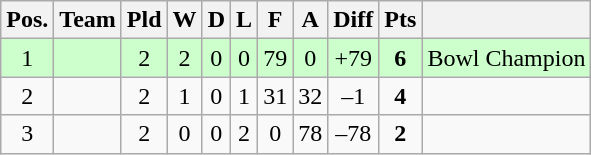<table class="wikitable" style="text-align:center;">
<tr>
<th>Pos.</th>
<th>Team</th>
<th>Pld</th>
<th>W</th>
<th>D</th>
<th>L</th>
<th>F</th>
<th>A</th>
<th>Diff</th>
<th>Pts</th>
<th></th>
</tr>
<tr bgcolor="ccffcc">
<td>1</td>
<td align=left></td>
<td>2</td>
<td>2</td>
<td>0</td>
<td>0</td>
<td>79</td>
<td>0</td>
<td>+79</td>
<td><strong>6</strong></td>
<td>Bowl Champion</td>
</tr>
<tr>
<td>2</td>
<td align=left></td>
<td>2</td>
<td>1</td>
<td>0</td>
<td>1</td>
<td>31</td>
<td>32</td>
<td>–1</td>
<td><strong>4</strong></td>
<td></td>
</tr>
<tr>
<td>3</td>
<td align=left></td>
<td>2</td>
<td>0</td>
<td>0</td>
<td>2</td>
<td>0</td>
<td>78</td>
<td>–78</td>
<td><strong>2</strong></td>
<td></td>
</tr>
</table>
